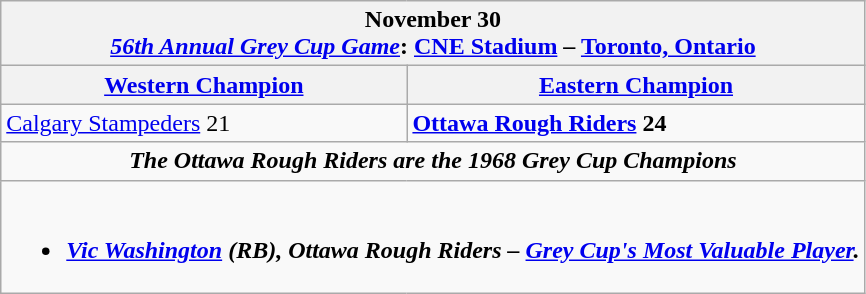<table class="wikitable" valign="top">
<tr>
<th colspan="2">November 30<br><a href='#'><em>56th Annual Grey Cup Game</em></a>: <a href='#'>CNE Stadium</a> – <a href='#'>Toronto, Ontario</a></th>
</tr>
<tr>
<th><a href='#'>Western Champion</a></th>
<th><a href='#'>Eastern Champion</a></th>
</tr>
<tr>
<td><a href='#'>Calgary Stampeders</a> 21</td>
<td><strong><a href='#'>Ottawa Rough Riders</a> 24</strong></td>
</tr>
<tr>
<td colspan="2" align="center"><strong><em>The Ottawa Rough Riders are the 1968 Grey Cup Champions</em></strong></td>
</tr>
<tr>
<td colspan="2" align="center"><br><ul><li><strong><em><a href='#'>Vic Washington</a> (RB), Ottawa Rough Riders – <a href='#'>Grey Cup's Most Valuable Player</a>.</em></strong></li></ul></td>
</tr>
</table>
